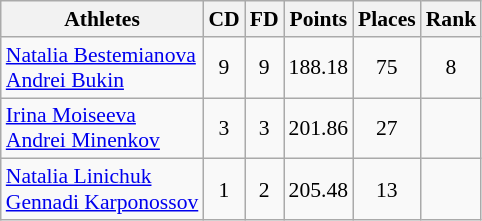<table class="wikitable" border="1" style="font-size:90%">
<tr>
<th>Athletes</th>
<th>CD</th>
<th>FD</th>
<th>Points</th>
<th>Places</th>
<th>Rank</th>
</tr>
<tr align=center>
<td align=left><a href='#'>Natalia Bestemianova</a><br><a href='#'>Andrei Bukin</a></td>
<td>9</td>
<td>9</td>
<td>188.18</td>
<td>75</td>
<td>8</td>
</tr>
<tr align=center>
<td align=left><a href='#'>Irina Moiseeva</a><br><a href='#'>Andrei Minenkov</a></td>
<td>3</td>
<td>3</td>
<td>201.86</td>
<td>27</td>
<td></td>
</tr>
<tr align=center>
<td align=left><a href='#'>Natalia Linichuk</a><br><a href='#'>Gennadi Karponossov</a></td>
<td>1</td>
<td>2</td>
<td>205.48</td>
<td>13</td>
<td></td>
</tr>
</table>
